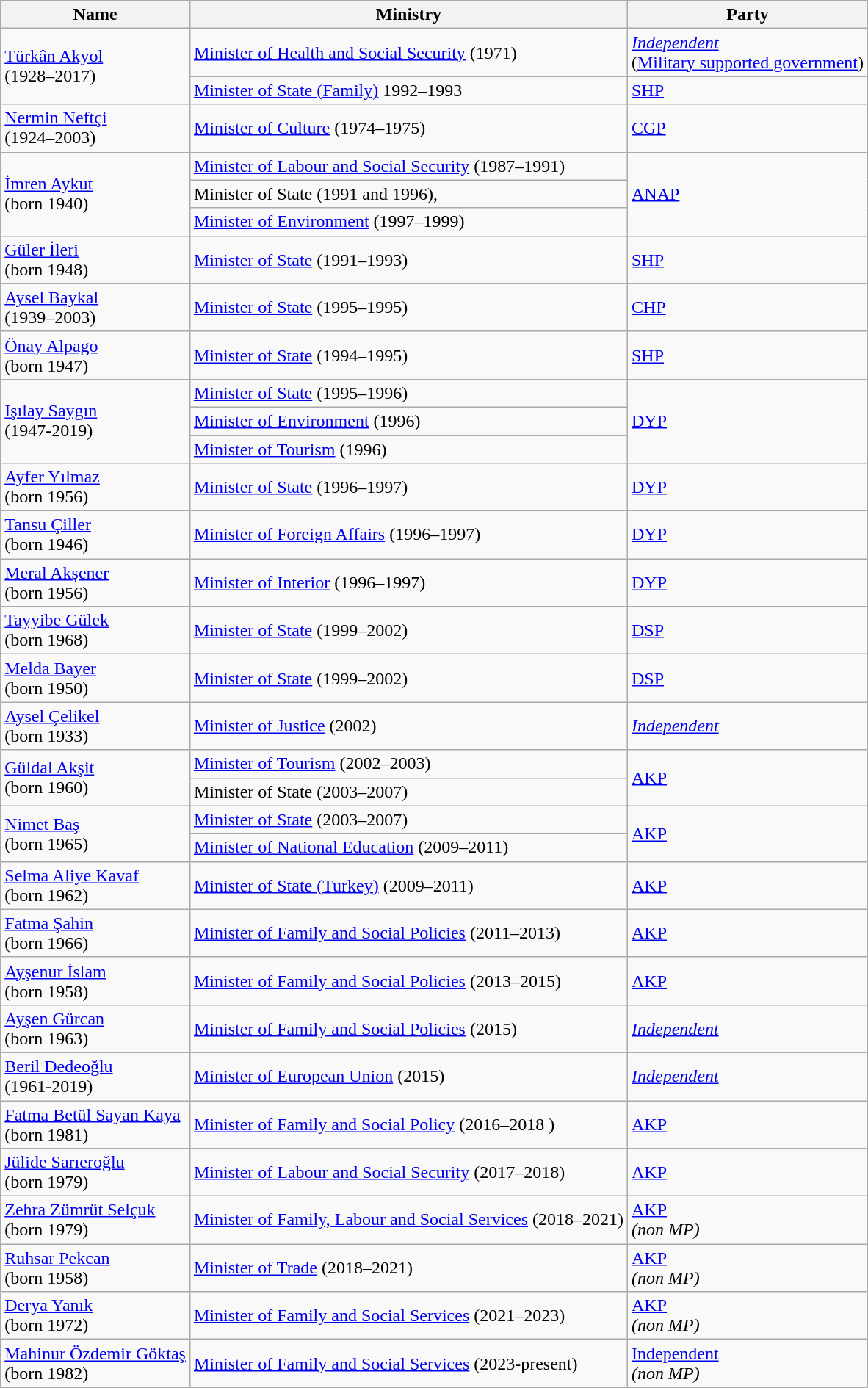<table class="sortable wikitable">
<tr>
<th>Name</th>
<th>Ministry</th>
<th>Party</th>
</tr>
<tr>
<td rowspan="2"><a href='#'>Türkân Akyol</a><br>(1928–2017)</td>
<td><a href='#'>Minister of Health and Social Security</a> (1971)<br></td>
<td><em><a href='#'>Independent</a></em><br>(<a href='#'>Military supported government</a>)</td>
</tr>
<tr>
<td><a href='#'>Minister of State (Family)</a> 1992–1993</td>
<td><a href='#'>SHP</a></td>
</tr>
<tr>
<td><a href='#'>Nermin Neftçi</a><br>(1924–2003)</td>
<td><a href='#'>Minister of Culture</a> (1974–1975)</td>
<td><a href='#'>CGP</a></td>
</tr>
<tr>
<td rowspan="3"><a href='#'>İmren Aykut</a><br>(born 1940)</td>
<td><a href='#'>Minister of Labour and Social Security</a> (1987–1991)</td>
<td rowspan="3"><a href='#'>ANAP</a></td>
</tr>
<tr>
<td>Minister of State (1991 and 1996),</td>
</tr>
<tr>
<td><a href='#'>Minister of Environment</a> (1997–1999)</td>
</tr>
<tr>
<td><a href='#'>Güler İleri</a><br>(born 1948)</td>
<td><a href='#'>Minister of State</a> (1991–1993)</td>
<td><a href='#'>SHP</a></td>
</tr>
<tr>
<td><a href='#'>Aysel Baykal</a><br>(1939–2003)</td>
<td><a href='#'>Minister of State</a> (1995–1995)</td>
<td><a href='#'>CHP</a></td>
</tr>
<tr>
<td><a href='#'>Önay Alpago</a><br>(born 1947)</td>
<td><a href='#'>Minister of State</a> (1994–1995)</td>
<td><a href='#'>SHP</a></td>
</tr>
<tr>
<td rowspan="3"><a href='#'>Işılay Saygın</a><br>(1947-2019)</td>
<td><a href='#'>Minister of State</a> (1995–1996)</td>
<td rowspan="3"><a href='#'>DYP</a></td>
</tr>
<tr>
<td><a href='#'>Minister of Environment</a> (1996)</td>
</tr>
<tr>
<td><a href='#'>Minister of Tourism</a> (1996)</td>
</tr>
<tr>
<td><a href='#'>Ayfer Yılmaz</a><br>(born 1956)</td>
<td><a href='#'>Minister of State</a> (1996–1997)</td>
<td><a href='#'>DYP</a></td>
</tr>
<tr>
<td><a href='#'>Tansu Çiller</a><br>(born 1946)</td>
<td><a href='#'>Minister of Foreign Affairs</a> (1996–1997)</td>
<td><a href='#'>DYP</a></td>
</tr>
<tr>
<td><a href='#'>Meral Akşener</a><br>(born 1956)</td>
<td><a href='#'>Minister of Interior</a> (1996–1997)</td>
<td><a href='#'>DYP</a></td>
</tr>
<tr>
<td><a href='#'>Tayyibe Gülek</a><br>(born 1968)</td>
<td><a href='#'>Minister of State</a> (1999–2002)</td>
<td><a href='#'>DSP</a></td>
</tr>
<tr>
<td><a href='#'>Melda Bayer</a><br>(born 1950)</td>
<td><a href='#'>Minister of State</a> (1999–2002)</td>
<td><a href='#'>DSP</a></td>
</tr>
<tr>
<td><a href='#'>Aysel Çelikel</a><br>(born 1933)</td>
<td><a href='#'>Minister of Justice</a> (2002)</td>
<td><em><a href='#'>Independent</a></em></td>
</tr>
<tr>
<td rowspan="2"><a href='#'>Güldal Akşit</a><br>(born 1960)</td>
<td><a href='#'>Minister of Tourism</a> (2002–2003)</td>
<td rowspan="2"><a href='#'>AKP</a></td>
</tr>
<tr>
<td>Minister of State (2003–2007)</td>
</tr>
<tr>
<td rowspan="2"><a href='#'>Nimet Baş</a><br>(born 1965)</td>
<td><a href='#'>Minister of State</a> (2003–2007)</td>
<td rowspan="2"><a href='#'>AKP</a></td>
</tr>
<tr>
<td><a href='#'>Minister of National Education</a> (2009–2011)</td>
</tr>
<tr>
<td><a href='#'>Selma Aliye Kavaf</a><br>(born 1962)</td>
<td><a href='#'>Minister of State (Turkey)</a> (2009–2011)</td>
<td><a href='#'>AKP</a></td>
</tr>
<tr>
<td><a href='#'>Fatma Şahin</a><br>(born 1966)</td>
<td><a href='#'>Minister of Family and Social Policies</a> (2011–2013)</td>
<td><a href='#'>AKP</a></td>
</tr>
<tr>
<td><a href='#'>Ayşenur İslam</a><br>(born 1958)</td>
<td><a href='#'>Minister of Family and Social Policies</a> (2013–2015)</td>
<td><a href='#'>AKP</a></td>
</tr>
<tr>
<td><a href='#'>Ayşen Gürcan</a><br>(born 1963)</td>
<td><a href='#'>Minister of Family and Social Policies</a> (2015)</td>
<td><a href='#'><em>Independent</em></a></td>
</tr>
<tr>
<td><a href='#'>Beril Dedeoğlu</a><br>(1961-2019)</td>
<td><a href='#'>Minister of European Union</a> (2015)</td>
<td><em><a href='#'>Independent</a></em></td>
</tr>
<tr>
<td><a href='#'>Fatma Betül Sayan Kaya</a><br>(born 1981)</td>
<td><a href='#'>Minister of Family and Social Policy</a> (2016–2018 )</td>
<td><a href='#'>AKP</a></td>
</tr>
<tr>
<td><a href='#'>Jülide Sarıeroğlu</a><br>(born 1979)</td>
<td><a href='#'>Minister of Labour and Social Security</a> (2017–2018)</td>
<td><a href='#'>AKP</a></td>
</tr>
<tr>
<td><a href='#'>Zehra Zümrüt Selçuk</a><br>(born 1979)</td>
<td><a href='#'>Minister of Family, Labour and Social Services</a> (2018–2021)</td>
<td><a href='#'>AKP</a> <br><em>(non MP)</em></td>
</tr>
<tr>
<td><a href='#'>Ruhsar Pekcan</a><br>(born 1958)</td>
<td><a href='#'>Minister of Trade</a> (2018–2021)</td>
<td><a href='#'>AKP</a> <br><em>(non MP)</em></td>
</tr>
<tr>
<td><a href='#'>Derya Yanık</a><br>(born 1972)</td>
<td><a href='#'>Minister of Family and Social Services</a> (2021–2023)</td>
<td><a href='#'>AKP</a> <br><em>(non MP)</em></td>
</tr>
<tr>
<td><a href='#'>Mahinur Özdemir Göktaş</a><br>(born 1982)</td>
<td><a href='#'>Minister of Family and Social Services</a> (2023-present)</td>
<td><a href='#'>Independent</a> <br><em>(non MP)</em></td>
</tr>
</table>
